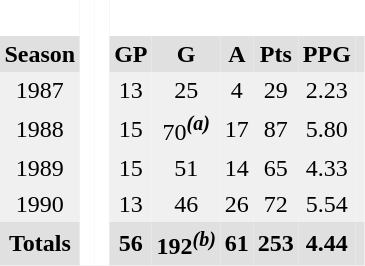<table BORDER="0" CELLPADDING="3" CELLSPACING="0">
<tr ALIGN="center" bgcolor="#e0e0e0">
<th colspan="1" bgcolor="#ffffff"> </th>
<th rowspan="99" bgcolor="#ffffff"> </th>
<th rowspan="99" bgcolor="#ffffff"> </th>
</tr>
<tr ALIGN="center" bgcolor="#e0e0e0">
<th>Season</th>
<th>GP</th>
<th>G</th>
<th>A</th>
<th>Pts</th>
<th>PPG</th>
<th></th>
</tr>
<tr ALIGN="center" bgcolor="#f0f0f0">
<td>1987</td>
<td>13</td>
<td>25</td>
<td>4</td>
<td>29</td>
<td>2.23</td>
<td></td>
</tr>
<tr ALIGN="center" bgcolor="#f0f0f0">
<td>1988</td>
<td>15</td>
<td>70<strong><em><sup>(a)</sup></em></strong></td>
<td>17</td>
<td>87</td>
<td>5.80</td>
<td></td>
</tr>
<tr ALIGN="center" bgcolor="#f0f0f0">
<td>1989</td>
<td>15</td>
<td>51</td>
<td>14</td>
<td>65</td>
<td>4.33</td>
<td></td>
</tr>
<tr ALIGN="center" bgcolor="#f0f0f0">
<td>1990</td>
<td>13</td>
<td>46</td>
<td>26</td>
<td>72</td>
<td>5.54</td>
<td></td>
</tr>
<tr ALIGN="center" bgcolor="#e0e0e0">
<th colspan="1.5">Totals</th>
<th>56</th>
<th>192<em><sup>(b)</sup></em></th>
<th>61</th>
<th>253</th>
<th>4.44</th>
<th></th>
</tr>
</table>
